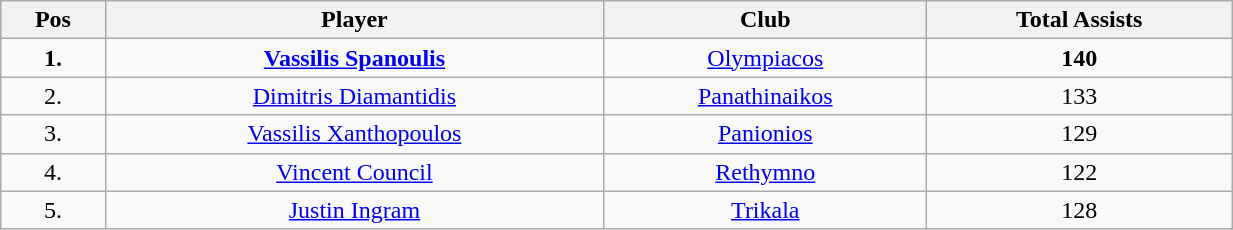<table class="wikitable" style="text-align: center;" width="65%">
<tr>
<th>Pos</th>
<th>Player</th>
<th>Club</th>
<th>Total Assists</th>
</tr>
<tr>
<td align="center"><strong>1.</strong></td>
<td> <strong><a href='#'>Vassilis Spanoulis</a></strong></td>
<td><a href='#'>Olympiacos</a></td>
<td align="center"><strong>140</strong></td>
</tr>
<tr>
<td align="center">2.</td>
<td> <a href='#'>Dimitris Diamantidis</a></td>
<td><a href='#'>Panathinaikos</a></td>
<td align="center">133</td>
</tr>
<tr>
<td align="center">3.</td>
<td> <a href='#'>Vassilis Xanthopoulos</a></td>
<td><a href='#'>Panionios</a></td>
<td align="center">129</td>
</tr>
<tr>
<td align="center">4.</td>
<td> <a href='#'>Vincent Council</a></td>
<td><a href='#'>Rethymno</a></td>
<td align="center">122</td>
</tr>
<tr>
<td align="center">5.</td>
<td> <a href='#'>Justin Ingram</a></td>
<td><a href='#'>Trikala</a></td>
<td align="center">128</td>
</tr>
</table>
